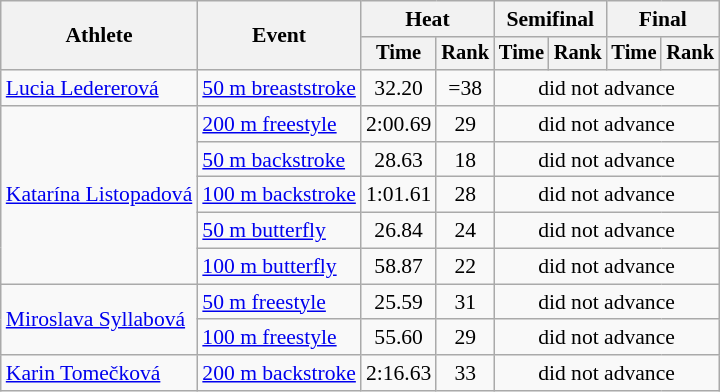<table class=wikitable style="font-size:90%">
<tr>
<th rowspan="2">Athlete</th>
<th rowspan="2">Event</th>
<th colspan="2">Heat</th>
<th colspan="2">Semifinal</th>
<th colspan="2">Final</th>
</tr>
<tr style="font-size:95%">
<th>Time</th>
<th>Rank</th>
<th>Time</th>
<th>Rank</th>
<th>Time</th>
<th>Rank</th>
</tr>
<tr align=center>
<td align=left><a href='#'>Lucia Ledererová</a></td>
<td align=left><a href='#'>50 m breaststroke</a></td>
<td>32.20</td>
<td>=38</td>
<td colspan=4>did not advance</td>
</tr>
<tr align=center>
<td align=left rowspan=5><a href='#'>Katarína Listopadová</a></td>
<td align=left><a href='#'>200 m freestyle</a></td>
<td>2:00.69</td>
<td>29</td>
<td colspan=4>did not advance</td>
</tr>
<tr align=center>
<td align=left><a href='#'>50 m backstroke</a></td>
<td>28.63</td>
<td>18</td>
<td colspan=4>did not advance</td>
</tr>
<tr align=center>
<td align=left><a href='#'>100 m backstroke</a></td>
<td>1:01.61</td>
<td>28</td>
<td colspan=4>did not advance</td>
</tr>
<tr align=center>
<td align=left><a href='#'>50 m butterfly</a></td>
<td>26.84</td>
<td>24</td>
<td colspan=4>did not advance</td>
</tr>
<tr align=center>
<td align=left><a href='#'>100 m butterfly</a></td>
<td>58.87</td>
<td>22</td>
<td colspan=4>did not advance</td>
</tr>
<tr align=center>
<td align=left rowspan=2><a href='#'>Miroslava Syllabová</a></td>
<td align=left><a href='#'>50 m freestyle</a></td>
<td>25.59</td>
<td>31</td>
<td colspan=4>did not advance</td>
</tr>
<tr align=center>
<td align=left><a href='#'>100 m freestyle</a></td>
<td>55.60</td>
<td>29</td>
<td colspan=4>did not advance</td>
</tr>
<tr align=center>
<td align=left><a href='#'>Karin Tomečková</a></td>
<td align=left><a href='#'>200 m backstroke</a></td>
<td>2:16.63</td>
<td>33</td>
<td colspan=4>did not advance</td>
</tr>
</table>
